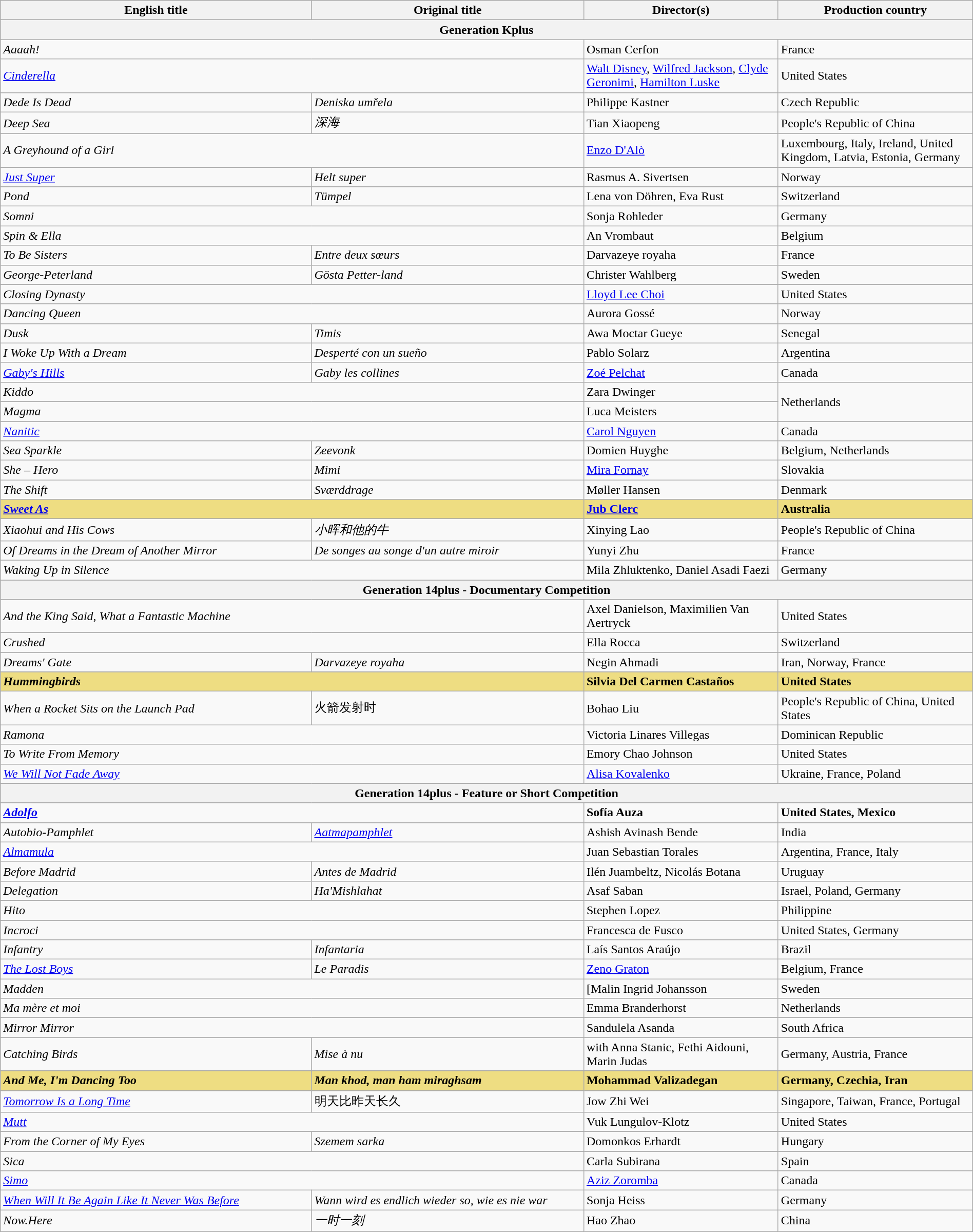<table class="wikitable" width="100%" cellpadding="5">
<tr>
<th scope="col" width="32%">English title</th>
<th scope="col" width="28%">Original title</th>
<th scope="col" width="20%">Director(s)</th>
<th scope="col" width="20%">Production country</th>
</tr>
<tr>
<th colspan="4">Generation Kplus</th>
</tr>
<tr>
<td colspan=2><em>Aaaah!</em></td>
<td>Osman Cerfon</td>
<td>France</td>
</tr>
<tr>
<td colspan=2><em><a href='#'>Cinderella</a></em></td>
<td><a href='#'>Walt Disney</a>, <a href='#'>Wilfred Jackson</a>, <a href='#'>Clyde Geronimi</a>, <a href='#'>Hamilton Luske</a></td>
<td>United States</td>
</tr>
<tr>
<td><em>Dede Is Dead</em></td>
<td><em>Deniska umřela</em></td>
<td>Philippe Kastner</td>
<td>Czech Republic</td>
</tr>
<tr>
<td><em>Deep Sea</em></td>
<td><em>深海</em></td>
<td>Tian Xiaopeng</td>
<td>People's Republic of China</td>
</tr>
<tr>
<td colspan=2><em>A Greyhound of a Girl</em></td>
<td><a href='#'>Enzo D'Alò</a></td>
<td>Luxembourg, Italy, Ireland, United Kingdom, Latvia, Estonia, Germany</td>
</tr>
<tr>
<td><em><a href='#'>Just Super</a></em></td>
<td><em>Helt super</em></td>
<td>Rasmus A. Sivertsen</td>
<td>Norway</td>
</tr>
<tr>
<td><em>Pond</em></td>
<td><em>Tümpel</em></td>
<td>Lena von Döhren, Eva Rust</td>
<td>Switzerland</td>
</tr>
<tr>
<td colspan=2><em>Somni</em></td>
<td>Sonja Rohleder</td>
<td>Germany</td>
</tr>
<tr>
<td colspan=2><em>Spin & Ella</em></td>
<td>An Vrombaut</td>
<td>Belgium</td>
</tr>
<tr>
<td><em>To Be Sisters</em></td>
<td><em>Entre deux sœurs</em></td>
<td>Darvazeye royaha</td>
<td>France</td>
</tr>
<tr>
<td><em>George-Peterland</em></td>
<td><em>Gösta Petter-land</em></td>
<td>Christer Wahlberg</td>
<td>Sweden</td>
</tr>
<tr>
<td colspan=2><em>Closing Dynasty</em></td>
<td><a href='#'>Lloyd Lee Choi</a></td>
<td>United States</td>
</tr>
<tr>
<td colspan=2><em>Dancing Queen</em></td>
<td>Aurora Gossé</td>
<td>Norway</td>
</tr>
<tr>
<td><em>Dusk</em></td>
<td><em>Timis</em></td>
<td>Awa Moctar Gueye</td>
<td>Senegal</td>
</tr>
<tr>
<td><em>I Woke Up With a Dream</em></td>
<td><em>Desperté con un sueño</em></td>
<td>Pablo Solarz</td>
<td>Argentina</td>
</tr>
<tr>
<td><em><a href='#'>Gaby's Hills</a></em></td>
<td><em>Gaby les collines</em></td>
<td><a href='#'>Zoé Pelchat</a></td>
<td>Canada</td>
</tr>
<tr>
<td colspan=2><em>Kiddo</em></td>
<td>Zara Dwinger</td>
<td rowspan="2">Netherlands</td>
</tr>
<tr>
<td colspan=2><em>Magma</em></td>
<td>Luca Meisters</td>
</tr>
<tr>
<td colspan=2><em><a href='#'>Nanitic</a></em></td>
<td><a href='#'>Carol Nguyen</a></td>
<td>Canada</td>
</tr>
<tr>
<td><em>Sea Sparkle</em></td>
<td><em>Zeevonk</em></td>
<td>Domien Huyghe</td>
<td>Belgium, Netherlands</td>
</tr>
<tr>
<td><em>She – Hero</em></td>
<td><em>Mimi</em></td>
<td><a href='#'>Mira Fornay</a></td>
<td>Slovakia</td>
</tr>
<tr>
<td><em>The Shift</em></td>
<td><em>Sværddrage</em></td>
<td>Møller Hansen</td>
<td>Denmark</td>
</tr>
<tr style="background:#EEDD82;">
<td colspan=2><strong><em><a href='#'>Sweet As</a></em></strong></td>
<td><strong><a href='#'>Jub Clerc</a></strong></td>
<td><strong>Australia</strong></td>
</tr>
<tr>
<td><em>Xiaohui and His Cows</em></td>
<td><em>小晖和他的牛</em></td>
<td>Xinying Lao</td>
<td>People's Republic of China</td>
</tr>
<tr>
<td><em>Of Dreams in the Dream of Another Mirror</em></td>
<td><em>De songes au songe d'un autre miroir</em></td>
<td>Yunyi Zhu</td>
<td>France</td>
</tr>
<tr>
<td colspan=2><em>Waking Up in Silence</em></td>
<td>Mila Zhluktenko, Daniel Asadi Faezi</td>
<td>Germany</td>
</tr>
<tr>
<th colspan="4">Generation 14plus - Documentary Competition</th>
</tr>
<tr>
<td colspan="2"><em>And the King Said, What a Fantastic Machine</em></td>
<td>Axel Danielson, Maximilien Van Aertryck</td>
<td>United States</td>
</tr>
<tr>
<td colspan="2"><em>Crushed</em></td>
<td>Ella Rocca</td>
<td>Switzerland</td>
</tr>
<tr>
<td><em>Dreams' Gate</em></td>
<td><em>Darvazeye royaha</em></td>
<td>Negin Ahmadi</td>
<td>Iran, Norway, France</td>
</tr>
<tr>
</tr>
<tr style="background:#EEDD82;">
<td colspan=2><strong><em>Hummingbirds</em></strong></td>
<td><strong>Silvia Del Carmen Castaños</strong></td>
<td><strong>United States</strong></td>
</tr>
<tr>
<td><em>When a Rocket Sits on the Launch Pad</em></td>
<td>火箭发射时</td>
<td>Bohao Liu</td>
<td>People's Republic of China, United States</td>
</tr>
<tr>
<td colspan="2"><em>Ramona</em></td>
<td>Victoria Linares Villegas</td>
<td>Dominican Republic</td>
</tr>
<tr>
<td colspan="2"><em>To Write From Memory</em></td>
<td>Emory Chao Johnson</td>
<td>United States</td>
</tr>
<tr>
<td colspan="2"><em><a href='#'>We Will Not Fade Away</a></em></td>
<td><a href='#'>Alisa Kovalenko</a></td>
<td>Ukraine, France, Poland</td>
</tr>
<tr>
<th colspan="4">Generation 14plus - Feature or Short Competition</th>
</tr>
<tr>
<td colspan="2"><strong><em><a href='#'>Adolfo</a></em></strong></td>
<td><strong>Sofía Auza</strong></td>
<td><strong>United States, Mexico</strong></td>
</tr>
<tr>
<td><em>Autobio-Pamphlet</em></td>
<td><em><a href='#'>Aatmapamphlet</a></em></td>
<td>Ashish Avinash Bende</td>
<td>India</td>
</tr>
<tr>
<td colspan="2"><em><a href='#'>Almamula</a></em></td>
<td>Juan Sebastian Torales</td>
<td>Argentina, France, Italy</td>
</tr>
<tr>
<td><em>Before Madrid</em></td>
<td><em>Antes de Madrid</em></td>
<td>Ilén Juambeltz, Nicolás Botana</td>
<td>Uruguay</td>
</tr>
<tr>
<td><em>Delegation</em></td>
<td><em>Ha'Mishlahat</em></td>
<td>Asaf Saban</td>
<td>Israel, Poland, Germany</td>
</tr>
<tr>
<td colspan="2"><em>Hito</em></td>
<td>Stephen Lopez</td>
<td>Philippine</td>
</tr>
<tr>
<td colspan="2"><em>Incroci</em></td>
<td>Francesca de Fusco</td>
<td>United States, Germany</td>
</tr>
<tr>
<td><em>Infantry</em></td>
<td><em>Infantaria</em></td>
<td>Laís Santos Araújo</td>
<td>Brazil</td>
</tr>
<tr>
<td><em><a href='#'>The Lost Boys</a></em></td>
<td><em>Le Paradis</em></td>
<td><a href='#'>Zeno Graton</a></td>
<td>Belgium, France</td>
</tr>
<tr>
<td colspan="2"><em>Madden</em></td>
<td>[Malin Ingrid Johansson</td>
<td>Sweden</td>
</tr>
<tr>
<td colspan="2"><em>Ma mère et moi</em></td>
<td>Emma Branderhorst</td>
<td>Netherlands</td>
</tr>
<tr>
<td colspan="2"><em>Mirror Mirror</em></td>
<td>Sandulela Asanda</td>
<td>South Africa</td>
</tr>
<tr>
<td><em>Catching Birds</em></td>
<td><em>Mise à nu</em></td>
<td>with Anna Stanic, Fethi Aidouni, Marin Judas</td>
<td>Germany, Austria, France</td>
</tr>
<tr>
</tr>
<tr style="background:#EEDD82;">
<td><strong><em>And Me, I'm Dancing Too</em></strong></td>
<td><strong><em>Man khod, man ham miraghsam</em></strong></td>
<td><strong>Mohammad Valizadegan</strong></td>
<td><strong>Germany, Czechia, Iran</strong></td>
</tr>
<tr>
<td><em><a href='#'>Tomorrow Is a Long Time</a></em></td>
<td>明天比昨天长久</td>
<td>Jow Zhi Wei</td>
<td>Singapore, Taiwan, France, Portugal</td>
</tr>
<tr>
<td colspan="2"><em><a href='#'>Mutt</a></em></td>
<td>Vuk Lungulov-Klotz</td>
<td>United States</td>
</tr>
<tr>
<td><em>From the Corner of My Eyes</em></td>
<td><em>Szemem sarka</em></td>
<td>Domonkos Erhardt</td>
<td>Hungary</td>
</tr>
<tr>
<td colspan="2"><em>Sica</em></td>
<td>Carla Subirana</td>
<td>Spain</td>
</tr>
<tr>
<td colspan="2"><em><a href='#'>Simo</a></em></td>
<td><a href='#'>Aziz Zoromba</a></td>
<td>Canada</td>
</tr>
<tr>
<td><em><a href='#'>When Will It Be Again Like It Never Was Before</a></em></td>
<td><em>Wann wird es endlich wieder so, wie es nie war</em></td>
<td>Sonja Heiss</td>
<td>Germany</td>
</tr>
<tr>
<td><em>Now.Here</em></td>
<td><em>一时一刻</em></td>
<td>Hao Zhao</td>
<td>China</td>
</tr>
</table>
